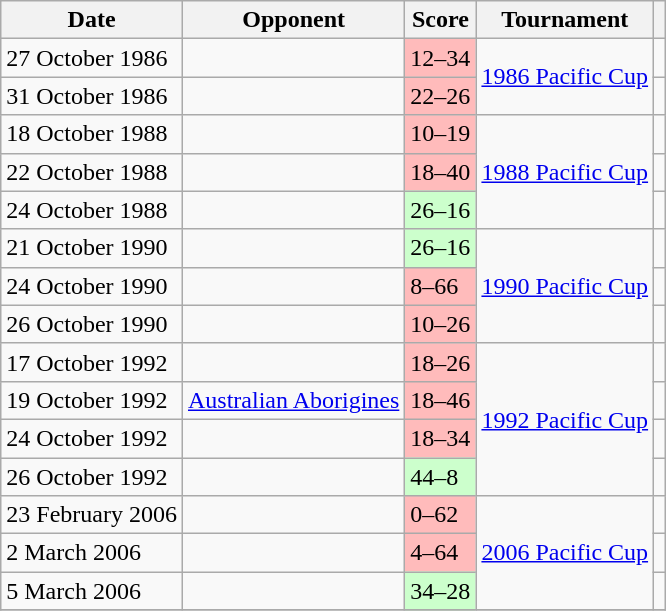<table class="wikitable defaultcenter col1right col2left">
<tr>
<th>Date</th>
<th>Opponent</th>
<th>Score</th>
<th>Tournament</th>
<th></th>
</tr>
<tr>
<td>27 October 1986</td>
<td></td>
<td bgcolor="#FFBBBB">12–34</td>
<td rowspan=2><a href='#'>1986 Pacific Cup</a></td>
<td></td>
</tr>
<tr>
<td>31 October 1986</td>
<td></td>
<td bgcolor="#FFBBBB">22–26</td>
<td></td>
</tr>
<tr>
<td>18 October 1988</td>
<td></td>
<td bgcolor="#FFBBBB">10–19</td>
<td rowspan=3><a href='#'>1988 Pacific Cup</a></td>
<td></td>
</tr>
<tr>
<td>22 October 1988</td>
<td></td>
<td bgcolor="#FFBBBB">18–40</td>
<td></td>
</tr>
<tr>
<td>24 October 1988</td>
<td></td>
<td bgcolor="#CCFFCC">26–16</td>
<td></td>
</tr>
<tr>
<td>21 October 1990</td>
<td></td>
<td bgcolor="#CCFFCC">26–16</td>
<td rowspan=3><a href='#'>1990 Pacific Cup</a></td>
<td></td>
</tr>
<tr>
<td>24 October 1990</td>
<td></td>
<td bgcolor="#FFBBBB">8–66</td>
<td></td>
</tr>
<tr>
<td>26 October 1990</td>
<td></td>
<td bgcolor="#FFBBBB">10–26</td>
<td></td>
</tr>
<tr>
<td>17 October 1992</td>
<td></td>
<td bgcolor="#FFBBBB">18–26</td>
<td rowspan=4><a href='#'>1992 Pacific Cup</a></td>
<td></td>
</tr>
<tr>
<td>19 October 1992</td>
<td> <a href='#'>Australian Aborigines</a></td>
<td bgcolor="#FFBBBB">18–46</td>
<td></td>
</tr>
<tr>
<td>24 October 1992</td>
<td></td>
<td bgcolor="#FFBBBB">18–34</td>
<td></td>
</tr>
<tr>
<td>26 October 1992</td>
<td></td>
<td bgcolor="#CCFFCC">44–8</td>
<td></td>
</tr>
<tr>
<td>23 February 2006</td>
<td></td>
<td bgcolor="#FFBBBB">0–62</td>
<td rowspan=3><a href='#'>2006 Pacific Cup</a></td>
<td></td>
</tr>
<tr>
<td>2 March 2006</td>
<td></td>
<td bgcolor="#FFBBBB">4–64</td>
<td></td>
</tr>
<tr>
<td>5 March 2006</td>
<td></td>
<td bgcolor="#CCFFCC">34–28</td>
<td></td>
</tr>
<tr>
</tr>
</table>
